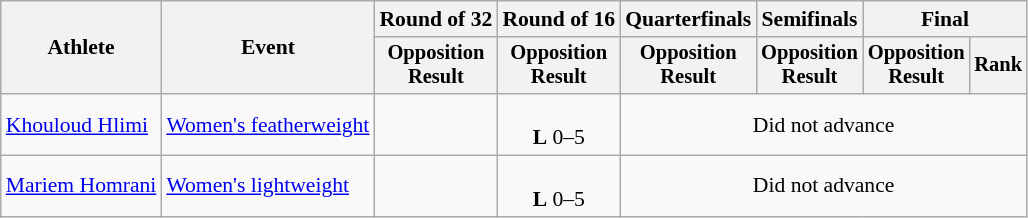<table class="wikitable" style="font-size:90%">
<tr>
<th rowspan="2">Athlete</th>
<th rowspan="2">Event</th>
<th>Round of 32</th>
<th>Round of 16</th>
<th>Quarterfinals</th>
<th>Semifinals</th>
<th colspan=2>Final</th>
</tr>
<tr style="font-size:95%">
<th>Opposition<br>Result</th>
<th>Opposition<br>Result</th>
<th>Opposition<br>Result</th>
<th>Opposition<br>Result</th>
<th>Opposition<br>Result</th>
<th>Rank</th>
</tr>
<tr align=center>
<td align=left><a href='#'>Khouloud Hlimi</a></td>
<td align=left><a href='#'>Women's featherweight</a></td>
<td></td>
<td><br><strong>L</strong> 0–5</td>
<td colspan=4>Did not advance</td>
</tr>
<tr align=center>
<td align=left><a href='#'>Mariem Homrani</a></td>
<td align=left><a href='#'>Women's lightweight</a></td>
<td></td>
<td><br><strong>L</strong> 0–5</td>
<td colspan=4>Did not advance</td>
</tr>
</table>
